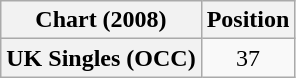<table class="wikitable plainrowheaders" style="text-align:center">
<tr>
<th scope="col">Chart (2008)</th>
<th scope="col">Position</th>
</tr>
<tr>
<th scope="row">UK Singles (OCC)<br></th>
<td>37</td>
</tr>
</table>
